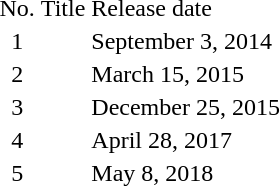<table>
<tr>
<td>No.</td>
<td>Title</td>
<td>Release date</td>
</tr>
<tr>
<td align="center">1</td>
<td></td>
<td>September 3, 2014</td>
</tr>
<tr>
<td align="center">2</td>
<td></td>
<td>March 15, 2015</td>
</tr>
<tr>
<td align="center">3</td>
<td></td>
<td>December 25, 2015</td>
</tr>
<tr>
<td align="center">4</td>
<td></td>
<td>April 28, 2017</td>
</tr>
<tr>
<td align="center">5</td>
<td></td>
<td>May 8, 2018</td>
</tr>
</table>
